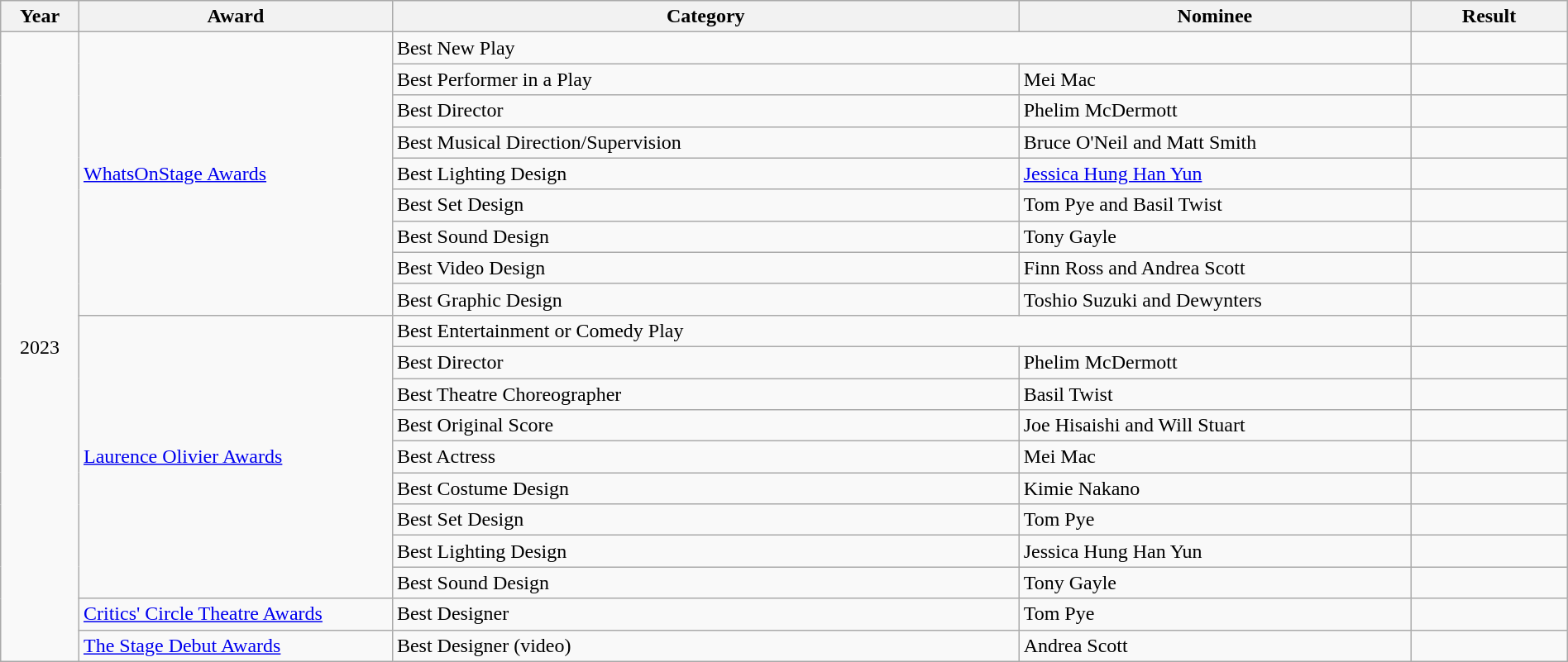<table class="wikitable" style="width: 100%;">
<tr>
<th style="width: 5%;">Year</th>
<th style="width: 20%;">Award</th>
<th style="width: 40%;">Category</th>
<th style="width: 25%;">Nominee</th>
<th style="width: 10%;">Result</th>
</tr>
<tr>
<td rowspan="20" style="text-align: center;">2023</td>
<td rowspan="9"><a href='#'>WhatsOnStage Awards</a></td>
<td colspan="2">Best New Play</td>
<td></td>
</tr>
<tr>
<td>Best Performer in a Play</td>
<td>Mei Mac</td>
<td></td>
</tr>
<tr>
<td>Best Director</td>
<td>Phelim McDermott</td>
<td></td>
</tr>
<tr>
<td>Best Musical Direction/Supervision</td>
<td>Bruce O'Neil and Matt Smith</td>
<td></td>
</tr>
<tr>
<td>Best Lighting Design</td>
<td><a href='#'>Jessica Hung Han Yun</a></td>
<td></td>
</tr>
<tr>
<td>Best Set Design</td>
<td>Tom Pye and Basil Twist</td>
<td></td>
</tr>
<tr>
<td>Best Sound Design</td>
<td>Tony Gayle</td>
<td></td>
</tr>
<tr>
<td>Best Video Design</td>
<td>Finn Ross and Andrea Scott</td>
<td></td>
</tr>
<tr>
<td>Best Graphic Design</td>
<td>Toshio Suzuki and Dewynters</td>
<td></td>
</tr>
<tr>
<td rowspan="9"><a href='#'>Laurence Olivier Awards</a></td>
<td colspan="2">Best Entertainment or Comedy Play</td>
<td></td>
</tr>
<tr>
<td>Best Director</td>
<td>Phelim McDermott</td>
<td></td>
</tr>
<tr>
<td>Best Theatre Choreographer</td>
<td>Basil Twist</td>
<td></td>
</tr>
<tr>
<td>Best Original Score</td>
<td>Joe Hisaishi and Will Stuart</td>
<td></td>
</tr>
<tr>
<td>Best Actress</td>
<td>Mei Mac</td>
<td></td>
</tr>
<tr>
<td>Best Costume Design</td>
<td>Kimie Nakano</td>
<td></td>
</tr>
<tr>
<td>Best Set Design</td>
<td>Tom Pye</td>
<td></td>
</tr>
<tr>
<td>Best Lighting Design</td>
<td>Jessica Hung Han Yun</td>
<td></td>
</tr>
<tr>
<td>Best Sound Design</td>
<td>Tony Gayle</td>
<td></td>
</tr>
<tr>
<td><a href='#'>Critics' Circle Theatre Awards</a></td>
<td>Best Designer</td>
<td>Tom Pye</td>
<td></td>
</tr>
<tr>
<td><a href='#'>The Stage Debut Awards</a></td>
<td>Best Designer (video)</td>
<td>Andrea Scott</td>
<td></td>
</tr>
</table>
